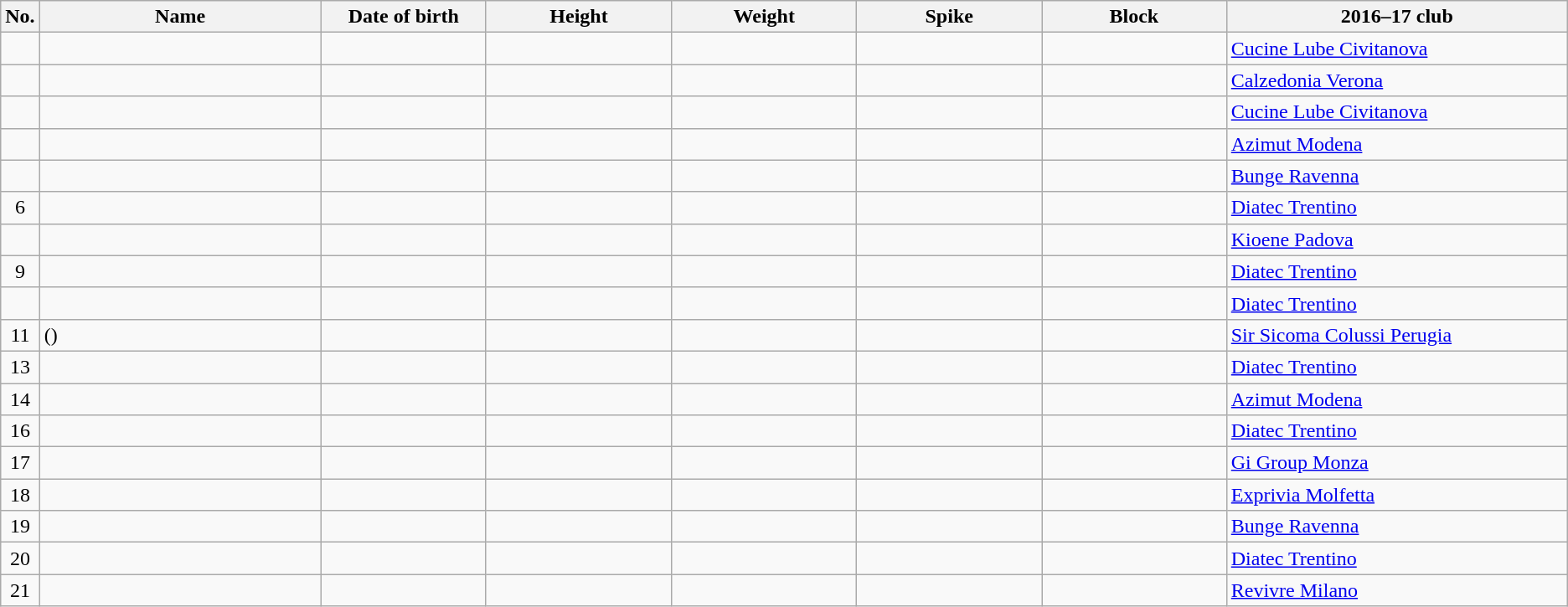<table class="wikitable sortable" style="font-size:100%; text-align:center;">
<tr>
<th>No.</th>
<th style="width:14em">Name</th>
<th style="width:8em">Date of birth</th>
<th style="width:9em">Height</th>
<th style="width:9em">Weight</th>
<th style="width:9em">Spike</th>
<th style="width:9em">Block</th>
<th style="width:17em">2016–17 club</th>
</tr>
<tr>
<td></td>
<td align=left></td>
<td align=right></td>
<td></td>
<td></td>
<td></td>
<td></td>
<td align=left> <a href='#'>Cucine Lube Civitanova</a></td>
</tr>
<tr>
<td></td>
<td align=left></td>
<td align=right></td>
<td></td>
<td></td>
<td></td>
<td></td>
<td align=left> <a href='#'>Calzedonia Verona</a></td>
</tr>
<tr>
<td></td>
<td align=left></td>
<td align=right></td>
<td></td>
<td></td>
<td></td>
<td></td>
<td align=left> <a href='#'>Cucine Lube Civitanova</a></td>
</tr>
<tr>
<td></td>
<td align=left></td>
<td align=right></td>
<td></td>
<td></td>
<td></td>
<td></td>
<td align=left> <a href='#'>Azimut Modena</a></td>
</tr>
<tr>
<td></td>
<td align=left></td>
<td align=right></td>
<td></td>
<td></td>
<td></td>
<td></td>
<td align=left> <a href='#'>Bunge Ravenna</a></td>
</tr>
<tr>
<td>6</td>
<td align=left></td>
<td align=right></td>
<td></td>
<td></td>
<td></td>
<td></td>
<td align=left> <a href='#'>Diatec Trentino</a></td>
</tr>
<tr>
<td></td>
<td align=left></td>
<td align=right></td>
<td></td>
<td></td>
<td></td>
<td></td>
<td align=left> <a href='#'>Kioene Padova</a></td>
</tr>
<tr>
<td>9</td>
<td align=left></td>
<td align=right></td>
<td></td>
<td></td>
<td></td>
<td></td>
<td align=left> <a href='#'>Diatec Trentino</a></td>
</tr>
<tr>
<td></td>
<td align=left></td>
<td align=right></td>
<td></td>
<td></td>
<td></td>
<td></td>
<td align=left> <a href='#'>Diatec Trentino</a></td>
</tr>
<tr>
<td>11</td>
<td align=left> ()</td>
<td align=right></td>
<td></td>
<td></td>
<td></td>
<td></td>
<td align=left> <a href='#'>Sir Sicoma Colussi Perugia</a></td>
</tr>
<tr>
<td>13</td>
<td align=left></td>
<td align=right></td>
<td></td>
<td></td>
<td></td>
<td></td>
<td align=left> <a href='#'>Diatec Trentino</a></td>
</tr>
<tr>
<td>14</td>
<td align=left></td>
<td align=right></td>
<td></td>
<td></td>
<td></td>
<td></td>
<td align=left> <a href='#'>Azimut Modena</a></td>
</tr>
<tr>
<td>16</td>
<td align=left></td>
<td align=right></td>
<td></td>
<td></td>
<td></td>
<td></td>
<td align=left> <a href='#'>Diatec Trentino</a></td>
</tr>
<tr>
<td>17</td>
<td align=left></td>
<td align=right></td>
<td></td>
<td></td>
<td></td>
<td></td>
<td align=left> <a href='#'>Gi Group Monza</a></td>
</tr>
<tr>
<td>18</td>
<td align=left></td>
<td align=right></td>
<td></td>
<td></td>
<td></td>
<td></td>
<td align=left> <a href='#'>Exprivia Molfetta</a></td>
</tr>
<tr>
<td>19</td>
<td align=left></td>
<td align=right></td>
<td></td>
<td></td>
<td></td>
<td></td>
<td align=left> <a href='#'>Bunge Ravenna</a></td>
</tr>
<tr>
<td>20</td>
<td align=left></td>
<td align=right></td>
<td></td>
<td></td>
<td></td>
<td></td>
<td align=left> <a href='#'>Diatec Trentino</a></td>
</tr>
<tr>
<td>21</td>
<td align=left></td>
<td align=right></td>
<td></td>
<td></td>
<td></td>
<td></td>
<td align=left> <a href='#'>Revivre Milano</a></td>
</tr>
</table>
